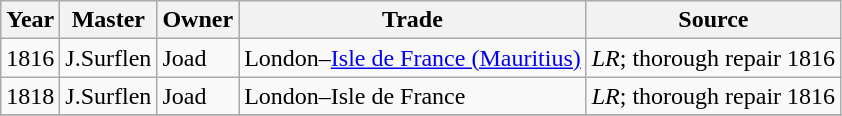<table class=" wikitable">
<tr>
<th>Year</th>
<th>Master</th>
<th>Owner</th>
<th>Trade</th>
<th>Source</th>
</tr>
<tr>
<td>1816</td>
<td>J.Surflen</td>
<td>Joad</td>
<td>London–<a href='#'>Isle de France (Mauritius)</a></td>
<td><em>LR</em>; thorough repair 1816</td>
</tr>
<tr>
<td>1818</td>
<td>J.Surflen</td>
<td>Joad</td>
<td>London–Isle de France</td>
<td><em>LR</em>; thorough repair 1816</td>
</tr>
<tr>
</tr>
</table>
